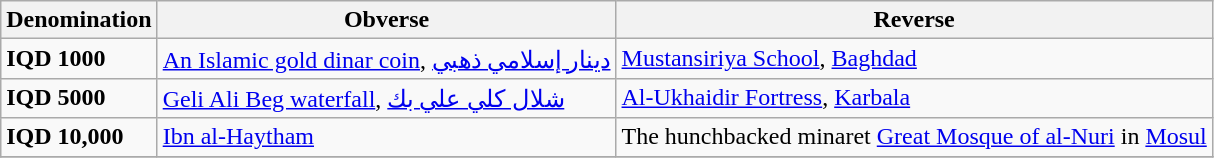<table class="wikitable">
<tr ">
<th>Denomination</th>
<th>Obverse</th>
<th>Reverse</th>
</tr>
<tr>
<td><strong>IQD 1000</strong></td>
<td><a href='#'>An Islamic gold dinar coin</a>, <a href='#'>دينار إسلامي ذهبي</a></td>
<td><a href='#'>Mustansiriya School</a>, <a href='#'>Baghdad</a></td>
</tr>
<tr>
<td><strong>IQD 5000</strong></td>
<td><a href='#'>Geli Ali Beg waterfall</a>, <a href='#'>شلال كلي علي بك</a></td>
<td><a href='#'>Al-Ukhaidir Fortress</a>, <a href='#'>Karbala</a></td>
</tr>
<tr>
<td><strong>IQD 10,000</strong></td>
<td><a href='#'>Ibn al-Haytham</a></td>
<td>The hunchbacked minaret <a href='#'>Great Mosque of al-Nuri</a> in <a href='#'>Mosul</a></td>
</tr>
<tr>
</tr>
</table>
